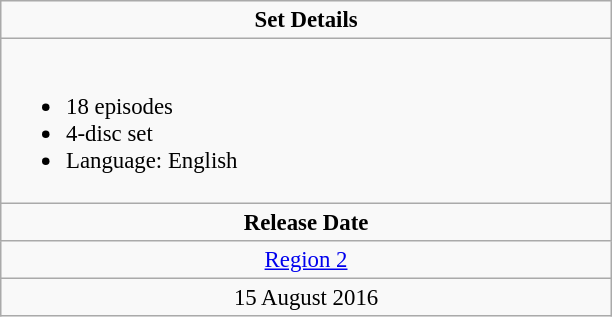<table class="wikitable" style="font-size: 95%;">
<tr valign="top">
<td align="center" width="400" colspan="3"><strong>Set Details</strong></td>
</tr>
<tr valign="top">
<td colspan="3" align="left" width="400"><br><ul><li>18 episodes</li><li>4-disc set</li><li>Language: English</li></ul></td>
</tr>
<tr>
<td colspan="3" align="center"><strong>Release Date</strong></td>
</tr>
<tr>
<td align="center"><a href='#'>Region 2</a></td>
</tr>
<tr>
<td align="center">15 August 2016</td>
</tr>
</table>
